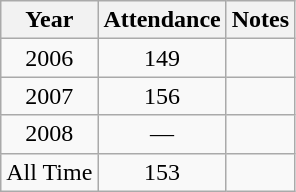<table class="wikitable">
<tr>
<th>Year</th>
<th>Attendance</th>
<th>Notes</th>
</tr>
<tr>
<td align="center">2006</td>
<td align="center">149</td>
<td align="center"></td>
</tr>
<tr>
<td align="center">2007</td>
<td align="center">156</td>
<td align="center"></td>
</tr>
<tr>
<td align="center">2008</td>
<td align="center">—</td>
<td align="center"></td>
</tr>
<tr>
<td align="center">All Time</td>
<td align="center">153</td>
<td align="center"></td>
</tr>
</table>
